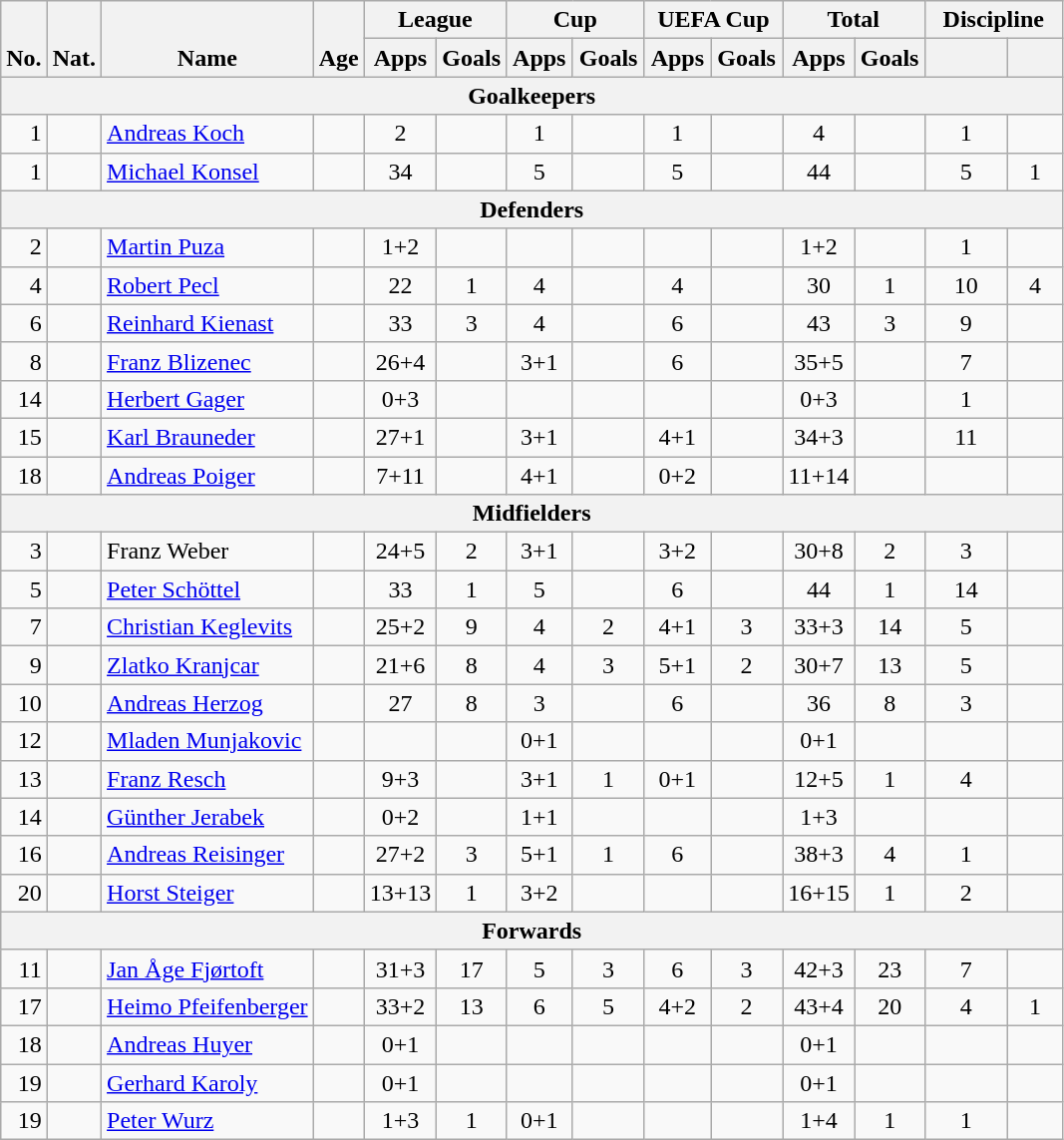<table class="wikitable" style="text-align:center">
<tr>
<th rowspan="2" valign="bottom">No.</th>
<th rowspan="2" valign="bottom">Nat.</th>
<th rowspan="2" valign="bottom">Name</th>
<th rowspan="2" valign="bottom">Age</th>
<th colspan="2" width="85">League</th>
<th colspan="2" width="85">Cup</th>
<th colspan="2" width="85">UEFA Cup</th>
<th colspan="2" width="85">Total</th>
<th colspan="2" width="85">Discipline</th>
</tr>
<tr>
<th>Apps</th>
<th>Goals</th>
<th>Apps</th>
<th>Goals</th>
<th>Apps</th>
<th>Goals</th>
<th>Apps</th>
<th>Goals</th>
<th></th>
<th></th>
</tr>
<tr>
<th colspan=20>Goalkeepers</th>
</tr>
<tr>
<td align="right">1</td>
<td></td>
<td align="left"><a href='#'>Andreas Koch</a></td>
<td></td>
<td>2</td>
<td></td>
<td>1</td>
<td></td>
<td>1</td>
<td></td>
<td>4</td>
<td></td>
<td>1</td>
<td></td>
</tr>
<tr>
<td align="right">1</td>
<td></td>
<td align="left"><a href='#'>Michael Konsel</a></td>
<td></td>
<td>34</td>
<td></td>
<td>5</td>
<td></td>
<td>5</td>
<td></td>
<td>44</td>
<td></td>
<td>5</td>
<td>1</td>
</tr>
<tr>
<th colspan=20>Defenders</th>
</tr>
<tr>
<td align="right">2</td>
<td></td>
<td align="left"><a href='#'>Martin Puza</a></td>
<td></td>
<td>1+2</td>
<td></td>
<td></td>
<td></td>
<td></td>
<td></td>
<td>1+2</td>
<td></td>
<td>1</td>
<td></td>
</tr>
<tr>
<td align="right">4</td>
<td></td>
<td align="left"><a href='#'>Robert Pecl</a></td>
<td></td>
<td>22</td>
<td>1</td>
<td>4</td>
<td></td>
<td>4</td>
<td></td>
<td>30</td>
<td>1</td>
<td>10</td>
<td>4</td>
</tr>
<tr>
<td align="right">6</td>
<td></td>
<td align="left"><a href='#'>Reinhard Kienast</a></td>
<td></td>
<td>33</td>
<td>3</td>
<td>4</td>
<td></td>
<td>6</td>
<td></td>
<td>43</td>
<td>3</td>
<td>9</td>
<td></td>
</tr>
<tr>
<td align="right">8</td>
<td></td>
<td align="left"><a href='#'>Franz Blizenec</a></td>
<td></td>
<td>26+4</td>
<td></td>
<td>3+1</td>
<td></td>
<td>6</td>
<td></td>
<td>35+5</td>
<td></td>
<td>7</td>
<td></td>
</tr>
<tr>
<td align="right">14</td>
<td></td>
<td align="left"><a href='#'>Herbert Gager</a></td>
<td></td>
<td>0+3</td>
<td></td>
<td></td>
<td></td>
<td></td>
<td></td>
<td>0+3</td>
<td></td>
<td>1</td>
<td></td>
</tr>
<tr>
<td align="right">15</td>
<td></td>
<td align="left"><a href='#'>Karl Brauneder</a></td>
<td></td>
<td>27+1</td>
<td></td>
<td>3+1</td>
<td></td>
<td>4+1</td>
<td></td>
<td>34+3</td>
<td></td>
<td>11</td>
<td></td>
</tr>
<tr>
<td align="right">18</td>
<td></td>
<td align="left"><a href='#'>Andreas Poiger</a></td>
<td></td>
<td>7+11</td>
<td></td>
<td>4+1</td>
<td></td>
<td>0+2</td>
<td></td>
<td>11+14</td>
<td></td>
<td></td>
<td></td>
</tr>
<tr>
<th colspan=20>Midfielders</th>
</tr>
<tr>
<td align="right">3</td>
<td></td>
<td align="left">Franz Weber</td>
<td></td>
<td>24+5</td>
<td>2</td>
<td>3+1</td>
<td></td>
<td>3+2</td>
<td></td>
<td>30+8</td>
<td>2</td>
<td>3</td>
<td></td>
</tr>
<tr>
<td align="right">5</td>
<td></td>
<td align="left"><a href='#'>Peter Schöttel</a></td>
<td></td>
<td>33</td>
<td>1</td>
<td>5</td>
<td></td>
<td>6</td>
<td></td>
<td>44</td>
<td>1</td>
<td>14</td>
<td></td>
</tr>
<tr>
<td align="right">7</td>
<td></td>
<td align="left"><a href='#'>Christian Keglevits</a></td>
<td></td>
<td>25+2</td>
<td>9</td>
<td>4</td>
<td>2</td>
<td>4+1</td>
<td>3</td>
<td>33+3</td>
<td>14</td>
<td>5</td>
<td></td>
</tr>
<tr>
<td align="right">9</td>
<td></td>
<td align="left"><a href='#'>Zlatko Kranjcar</a></td>
<td></td>
<td>21+6</td>
<td>8</td>
<td>4</td>
<td>3</td>
<td>5+1</td>
<td>2</td>
<td>30+7</td>
<td>13</td>
<td>5</td>
<td></td>
</tr>
<tr>
<td align="right">10</td>
<td></td>
<td align="left"><a href='#'>Andreas Herzog</a></td>
<td></td>
<td>27</td>
<td>8</td>
<td>3</td>
<td></td>
<td>6</td>
<td></td>
<td>36</td>
<td>8</td>
<td>3</td>
<td></td>
</tr>
<tr>
<td align="right">12</td>
<td></td>
<td align="left"><a href='#'>Mladen Munjakovic</a></td>
<td></td>
<td></td>
<td></td>
<td>0+1</td>
<td></td>
<td></td>
<td></td>
<td>0+1</td>
<td></td>
<td></td>
<td></td>
</tr>
<tr>
<td align="right">13</td>
<td></td>
<td align="left"><a href='#'>Franz Resch</a></td>
<td></td>
<td>9+3</td>
<td></td>
<td>3+1</td>
<td>1</td>
<td>0+1</td>
<td></td>
<td>12+5</td>
<td>1</td>
<td>4</td>
<td></td>
</tr>
<tr>
<td align="right">14</td>
<td></td>
<td align="left"><a href='#'>Günther Jerabek</a></td>
<td></td>
<td>0+2</td>
<td></td>
<td>1+1</td>
<td></td>
<td></td>
<td></td>
<td>1+3</td>
<td></td>
<td></td>
<td></td>
</tr>
<tr>
<td align="right">16</td>
<td></td>
<td align="left"><a href='#'>Andreas Reisinger</a></td>
<td></td>
<td>27+2</td>
<td>3</td>
<td>5+1</td>
<td>1</td>
<td>6</td>
<td></td>
<td>38+3</td>
<td>4</td>
<td>1</td>
<td></td>
</tr>
<tr>
<td align="right">20</td>
<td></td>
<td align="left"><a href='#'>Horst Steiger</a></td>
<td></td>
<td>13+13</td>
<td>1</td>
<td>3+2</td>
<td></td>
<td></td>
<td></td>
<td>16+15</td>
<td>1</td>
<td>2</td>
<td></td>
</tr>
<tr>
<th colspan=20>Forwards</th>
</tr>
<tr>
<td align="right">11</td>
<td></td>
<td align="left"><a href='#'>Jan Åge Fjørtoft</a></td>
<td></td>
<td>31+3</td>
<td>17</td>
<td>5</td>
<td>3</td>
<td>6</td>
<td>3</td>
<td>42+3</td>
<td>23</td>
<td>7</td>
<td></td>
</tr>
<tr>
<td align="right">17</td>
<td></td>
<td align="left"><a href='#'>Heimo Pfeifenberger</a></td>
<td></td>
<td>33+2</td>
<td>13</td>
<td>6</td>
<td>5</td>
<td>4+2</td>
<td>2</td>
<td>43+4</td>
<td>20</td>
<td>4</td>
<td>1</td>
</tr>
<tr>
<td align="right">18</td>
<td></td>
<td align="left"><a href='#'>Andreas Huyer</a></td>
<td></td>
<td>0+1</td>
<td></td>
<td></td>
<td></td>
<td></td>
<td></td>
<td>0+1</td>
<td></td>
<td></td>
<td></td>
</tr>
<tr>
<td align="right">19</td>
<td></td>
<td align="left"><a href='#'>Gerhard Karoly</a></td>
<td></td>
<td>0+1</td>
<td></td>
<td></td>
<td></td>
<td></td>
<td></td>
<td>0+1</td>
<td></td>
<td></td>
<td></td>
</tr>
<tr>
<td align="right">19</td>
<td></td>
<td align="left"><a href='#'>Peter Wurz</a></td>
<td></td>
<td>1+3</td>
<td>1</td>
<td>0+1</td>
<td></td>
<td></td>
<td></td>
<td>1+4</td>
<td>1</td>
<td>1</td>
<td></td>
</tr>
</table>
